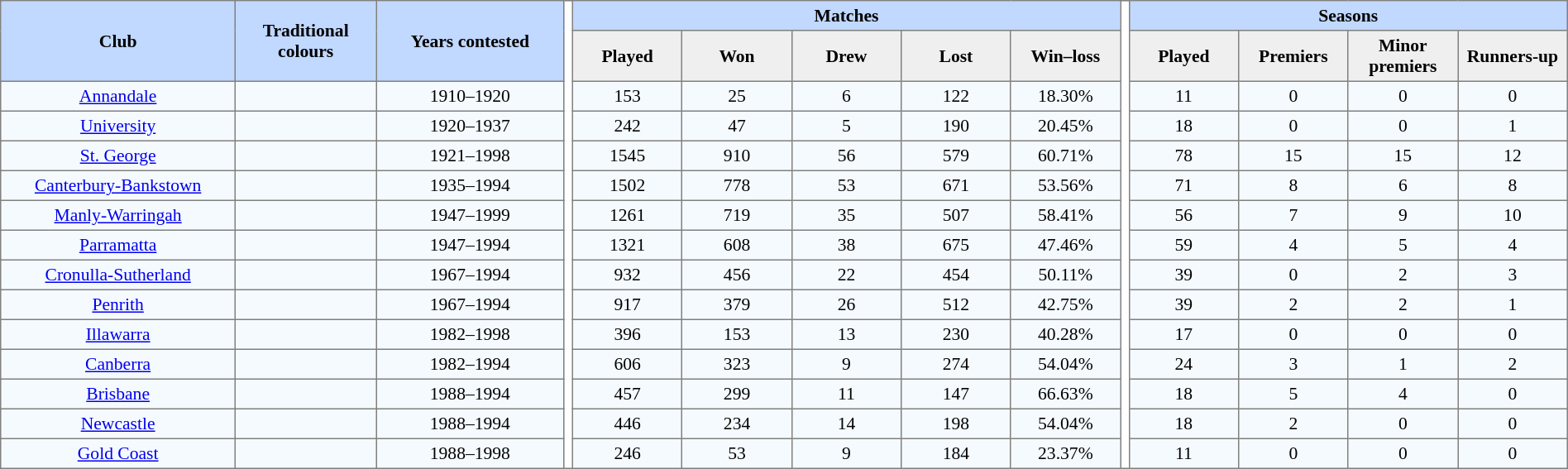<table border="1" cellpadding="3" cellspacing="0" style="border-collapse:collapse; font-size:90%; width:100%;">
<tr style="background:#c1d8ff;">
<th rowspan="2" style="width:15%;">Club</th>
<th rowspan="2" style="width:9%;">Traditional colours</th>
<th rowspan="2" style="width:12%;">Years contested</th>
<td rowspan="15" style="width:0.5%; background:#fff;"></td>
<th colspan=5>Matches</th>
<td rowspan="15" style="width:0.5%; background:#fff;"></td>
<th colspan=4>Seasons</th>
</tr>
<tr style="background:#efefef;">
<th width=7%>Played</th>
<th width=7%>Won</th>
<th width=7%>Drew</th>
<th width=7%>Lost</th>
<th width=7%>Win–loss</th>
<th width=7%>Played</th>
<th width=7%>Premiers</th>
<th width=7%>Minor premiers</th>
<th width=7%>Runners-up</th>
</tr>
<tr style="text-align:center; background:#f5faff;">
<td><a href='#'>Annandale</a></td>
<td></td>
<td>1910–1920</td>
<td>153</td>
<td>25</td>
<td>6</td>
<td>122</td>
<td>18.30%</td>
<td>11</td>
<td>0</td>
<td>0</td>
<td>0</td>
</tr>
<tr style="text-align:center; background:#f5faff;">
<td><a href='#'>University</a></td>
<td></td>
<td>1920–1937</td>
<td>242</td>
<td>47</td>
<td>5</td>
<td>190</td>
<td>20.45%</td>
<td>18</td>
<td>0</td>
<td>0</td>
<td>1</td>
</tr>
<tr style="text-align:center; background:#f5faff;">
<td><a href='#'>St. George</a></td>
<td></td>
<td>1921–1998</td>
<td>1545</td>
<td>910</td>
<td>56</td>
<td>579</td>
<td>60.71%</td>
<td>78</td>
<td>15</td>
<td>15</td>
<td>12</td>
</tr>
<tr style="text-align:center; background:#f5faff;">
<td><a href='#'>Canterbury-Bankstown</a></td>
<td></td>
<td>1935–1994</td>
<td>1502</td>
<td>778</td>
<td>53</td>
<td>671</td>
<td>53.56%</td>
<td>71</td>
<td>8</td>
<td>6</td>
<td>8</td>
</tr>
<tr style="text-align:center; background:#f5faff;">
<td><a href='#'>Manly-Warringah</a></td>
<td></td>
<td>1947–1999</td>
<td>1261</td>
<td>719</td>
<td>35</td>
<td>507</td>
<td>58.41%</td>
<td>56</td>
<td>7</td>
<td>9</td>
<td>10</td>
</tr>
<tr style="text-align:center; background:#f5faff;">
<td><a href='#'>Parramatta</a></td>
<td></td>
<td>1947–1994</td>
<td>1321</td>
<td>608</td>
<td>38</td>
<td>675</td>
<td>47.46%</td>
<td>59</td>
<td>4</td>
<td>5</td>
<td>4</td>
</tr>
<tr style="text-align:center; background:#f5faff;">
<td><a href='#'>Cronulla-Sutherland</a></td>
<td></td>
<td>1967–1994</td>
<td>932</td>
<td>456</td>
<td>22</td>
<td>454</td>
<td>50.11%</td>
<td>39</td>
<td>0</td>
<td>2</td>
<td>3</td>
</tr>
<tr style="text-align:center; background:#f5faff;">
<td><a href='#'>Penrith</a></td>
<td></td>
<td>1967–1994</td>
<td>917</td>
<td>379</td>
<td>26</td>
<td>512</td>
<td>42.75%</td>
<td>39</td>
<td>2</td>
<td>2</td>
<td>1</td>
</tr>
<tr style="text-align:center; background:#f5faff;">
<td><a href='#'>Illawarra</a></td>
<td></td>
<td>1982–1998</td>
<td>396</td>
<td>153</td>
<td>13</td>
<td>230</td>
<td>40.28%</td>
<td>17</td>
<td>0</td>
<td>0</td>
<td>0</td>
</tr>
<tr style="text-align:center; background:#f5faff;">
<td><a href='#'>Canberra</a></td>
<td></td>
<td>1982–1994</td>
<td>606</td>
<td>323</td>
<td>9</td>
<td>274</td>
<td>54.04%</td>
<td>24</td>
<td>3</td>
<td>1</td>
<td>2</td>
</tr>
<tr style="text-align:center; background:#f5faff;">
<td><a href='#'>Brisbane</a></td>
<td></td>
<td>1988–1994</td>
<td>457</td>
<td>299</td>
<td>11</td>
<td>147</td>
<td>66.63%</td>
<td>18</td>
<td>5</td>
<td>4</td>
<td>0</td>
</tr>
<tr style="text-align:center; background:#f5faff;">
<td><a href='#'>Newcastle</a></td>
<td></td>
<td>1988–1994</td>
<td>446</td>
<td>234</td>
<td>14</td>
<td>198</td>
<td>54.04%</td>
<td>18</td>
<td>2</td>
<td>0</td>
<td>0</td>
</tr>
<tr style="text-align:center; background:#f5faff;">
<td><a href='#'>Gold Coast</a></td>
<td></td>
<td>1988–1998</td>
<td>246</td>
<td>53</td>
<td>9</td>
<td>184</td>
<td>23.37%</td>
<td>11</td>
<td>0</td>
<td>0</td>
<td>0</td>
</tr>
</table>
